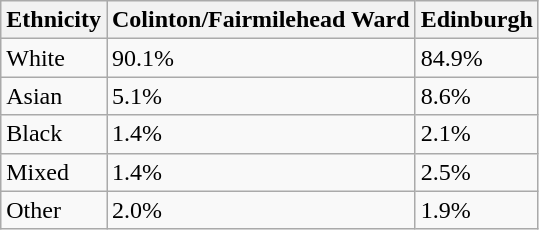<table class="wikitable">
<tr>
<th>Ethnicity</th>
<th>Colinton/Fairmilehead Ward</th>
<th>Edinburgh</th>
</tr>
<tr>
<td>White</td>
<td>90.1%</td>
<td>84.9%</td>
</tr>
<tr>
<td>Asian</td>
<td>5.1%</td>
<td>8.6%</td>
</tr>
<tr>
<td>Black</td>
<td>1.4%</td>
<td>2.1%</td>
</tr>
<tr>
<td>Mixed</td>
<td>1.4%</td>
<td>2.5%</td>
</tr>
<tr>
<td>Other</td>
<td>2.0%</td>
<td>1.9%</td>
</tr>
</table>
